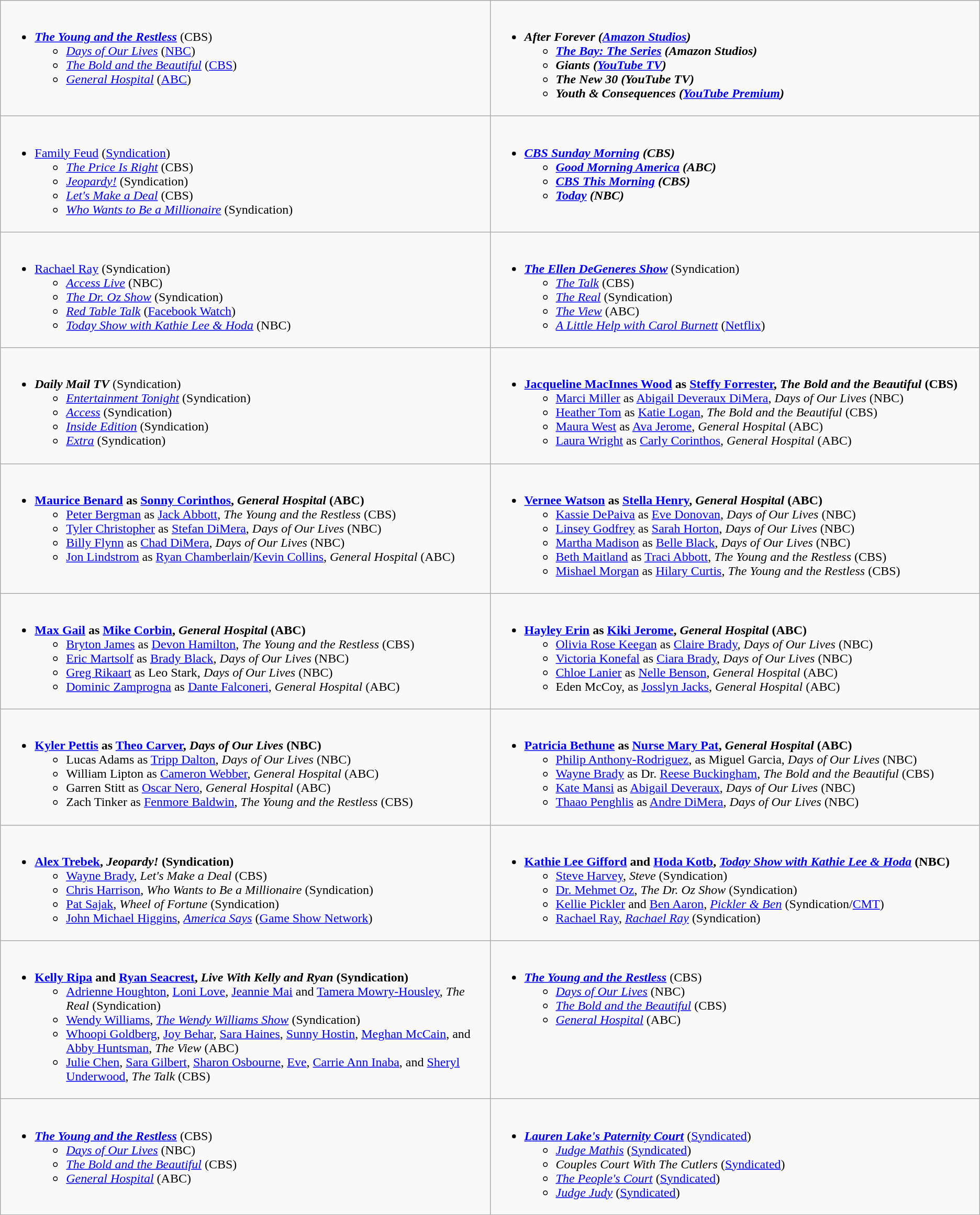<table class=wikitable>
<tr>
<td style="vertical-align:top; width:50%;"><br><ul><li><strong><em><a href='#'>The Young and the Restless</a></em></strong> (CBS)<ul><li><em><a href='#'>Days of Our Lives</a></em> (<a href='#'>NBC</a>)</li><li><em><a href='#'>The Bold and the Beautiful</a></em> (<a href='#'>CBS</a>)</li><li><em><a href='#'>General Hospital</a></em> (<a href='#'>ABC</a>)</li></ul></li></ul></td>
<td style="vertical-align:top; width:50%;"><br><ul><li><strong><em>After Forever<em> (<a href='#'>Amazon Studios</a>)<strong><ul><li></em><a href='#'>The Bay: The Series</a><em> (Amazon Studios)</li><li></em>Giants<em> (<a href='#'>YouTube TV</a>)</li><li></em>The New 30<em> (YouTube TV)</li><li></em>Youth & Consequences<em> (<a href='#'>YouTube Premium</a>)</li></ul></li></ul></td>
</tr>
<tr>
<td style="vertical-align:top; width:50%;"><br><ul><li></em></strong><a href='#'>Family Feud</a></em> (<a href='#'>Syndication</a>)</strong><ul><li><em><a href='#'>The Price Is Right</a></em> (CBS)</li><li><em><a href='#'>Jeopardy!</a></em> (Syndication)</li><li><em><a href='#'>Let's Make a Deal</a></em> (CBS)</li><li><em><a href='#'>Who Wants to Be a Millionaire</a></em> (Syndication)</li></ul></li></ul></td>
<td style="vertical-align:top; width:50%;"><br><ul><li><strong><em><a href='#'>CBS Sunday Morning</a><em> (CBS)<strong><ul><li></em><a href='#'>Good Morning America</a><em> (ABC)</li><li></em><a href='#'>CBS This Morning</a><em> (CBS)</li><li></em><a href='#'>Today</a><em> (NBC)</li></ul></li></ul></td>
</tr>
<tr>
<td style="vertical-align:top; width:50%;"><br><ul><li></em></strong><a href='#'>Rachael Ray</a></em> (Syndication)</strong><ul><li><em><a href='#'>Access Live</a></em> (NBC)</li><li><em><a href='#'>The Dr. Oz Show</a></em> (Syndication)</li><li><em><a href='#'>Red Table Talk</a></em> (<a href='#'>Facebook Watch</a>)</li><li><em><a href='#'>Today Show with Kathie Lee & Hoda</a></em> (NBC)</li></ul></li></ul></td>
<td style="vertical-align:top; width:50%;"><br><ul><li><strong><em><a href='#'>The Ellen DeGeneres Show</a></em></strong> (Syndication)<ul><li><em><a href='#'>The Talk</a></em> (CBS)</li><li><em><a href='#'>The Real</a></em> (Syndication)</li><li><em><a href='#'>The View</a></em> (ABC)</li><li><em><a href='#'>A Little Help with Carol Burnett</a></em> (<a href='#'>Netflix</a>)</li></ul></li></ul></td>
</tr>
<tr>
<td style="vertical-align:top; width:50%;"><br><ul><li><strong><em>Daily Mail TV</em></strong> (Syndication)<ul><li><em><a href='#'>Entertainment Tonight</a></em> (Syndication)</li><li><em><a href='#'>Access</a></em> (Syndication)</li><li><em><a href='#'>Inside Edition</a></em> (Syndication)</li><li><em><a href='#'>Extra</a></em> (Syndication)</li></ul></li></ul></td>
<td style="vertical-align:top; width:50%;"><br><ul><li><strong><a href='#'>Jacqueline MacInnes Wood</a> as <a href='#'>Steffy Forrester</a>, <em>The Bold and the Beautiful</em> (CBS)</strong><ul><li><a href='#'>Marci Miller</a> as <a href='#'>Abigail Deveraux DiMera</a>, <em>Days of Our Lives</em> (NBC)</li><li><a href='#'>Heather Tom</a> as <a href='#'>Katie Logan</a>, <em>The Bold and the Beautiful</em> (CBS)</li><li><a href='#'>Maura West</a> as <a href='#'>Ava Jerome</a>, <em>General Hospital</em> (ABC)</li><li><a href='#'>Laura Wright</a> as <a href='#'>Carly Corinthos</a>, <em>General Hospital</em> (ABC)</li></ul></li></ul></td>
</tr>
<tr>
<td style="vertical-align:top; width:50%;"><br><ul><li><strong><a href='#'>Maurice Benard</a> as <a href='#'>Sonny Corinthos</a>, <em>General Hospital</em> (ABC)</strong><ul><li><a href='#'>Peter Bergman</a> as <a href='#'>Jack Abbott</a>, <em>The Young and the Restless</em> (CBS)</li><li><a href='#'>Tyler Christopher</a> as <a href='#'>Stefan DiMera</a>, <em>Days of Our Lives</em> (NBC)</li><li><a href='#'>Billy Flynn</a> as <a href='#'>Chad DiMera</a>, <em>Days of Our Lives</em> (NBC)</li><li><a href='#'>Jon Lindstrom</a> as <a href='#'>Ryan Chamberlain</a>/<a href='#'>Kevin Collins</a>, <em>General Hospital</em> (ABC)</li></ul></li></ul></td>
<td style="vertical-align:top; width:50%;"><br><ul><li><strong><a href='#'>Vernee Watson</a> as <a href='#'>Stella Henry</a>, <em>General Hospital</em> (ABC)</strong><ul><li><a href='#'>Kassie DePaiva</a> as <a href='#'>Eve Donovan</a>, <em>Days of Our Lives</em> (NBC)</li><li><a href='#'>Linsey Godfrey</a> as <a href='#'>Sarah Horton</a>, <em>Days of Our Lives</em> (NBC)</li><li><a href='#'>Martha Madison</a> as <a href='#'>Belle Black</a>, <em>Days of Our Lives</em> (NBC)</li><li><a href='#'>Beth Maitland</a> as <a href='#'>Traci Abbott</a>, <em>The Young and the Restless</em> (CBS)</li><li><a href='#'>Mishael Morgan</a> as <a href='#'>Hilary Curtis</a>, <em>The Young and the Restless</em> (CBS)</li></ul></li></ul></td>
</tr>
<tr>
<td style="vertical-align:top; width:50%;"><br><ul><li><strong><a href='#'>Max Gail</a> as <a href='#'>Mike Corbin</a>, <em>General Hospital</em> (ABC)</strong><ul><li><a href='#'>Bryton James</a> as <a href='#'>Devon Hamilton</a>, <em>The Young and the Restless</em> (CBS)</li><li><a href='#'>Eric Martsolf</a> as <a href='#'>Brady Black</a>, <em>Days of Our Lives</em> (NBC)</li><li><a href='#'>Greg Rikaart</a> as Leo Stark, <em>Days of Our Lives</em> (NBC)</li><li><a href='#'>Dominic Zamprogna</a> as <a href='#'>Dante Falconeri</a>, <em>General Hospital</em> (ABC)</li></ul></li></ul></td>
<td><br><ul><li><strong><a href='#'>Hayley Erin</a> as <a href='#'>Kiki Jerome</a>, <em>General Hospital</em> (ABC)</strong><ul><li><a href='#'>Olivia Rose Keegan</a> as <a href='#'>Claire Brady</a>, <em>Days of Our Lives</em> (NBC)</li><li><a href='#'>Victoria Konefal</a> as <a href='#'>Ciara Brady</a>, <em>Days of Our Lives</em> (NBC)</li><li><a href='#'>Chloe Lanier</a> as <a href='#'>Nelle Benson</a>, <em>General Hospital</em> (ABC)</li><li>Eden McCoy, as <a href='#'>Josslyn Jacks</a>, <em>General Hospital</em> (ABC)</li></ul></li></ul></td>
</tr>
<tr>
<td style="vertical-align:top; width:50%;"><br><ul><li><strong><a href='#'>Kyler Pettis</a> as <a href='#'>Theo Carver</a>, <em>Days of Our Lives</em> (NBC)</strong><ul><li>Lucas Adams as <a href='#'>Tripp Dalton</a>, <em>Days of Our Lives</em> (NBC)</li><li>William Lipton as <a href='#'>Cameron Webber</a>, <em>General Hospital</em> (ABC)</li><li>Garren Stitt as <a href='#'>Oscar Nero</a>, <em>General Hospital</em> (ABC)</li><li>Zach Tinker as <a href='#'>Fenmore Baldwin</a>, <em>The Young and the Restless</em> (CBS)</li></ul></li></ul></td>
<td style="vertical-align:top; width:50%;"><br><ul><li><strong><a href='#'>Patricia Bethune</a> as <a href='#'>Nurse Mary Pat</a>, <em>General Hospital</em> (ABC)</strong><ul><li><a href='#'>Philip Anthony-Rodriguez</a>, as Miguel Garcia, <em>Days of Our Lives</em> (NBC)</li><li><a href='#'>Wayne Brady</a> as Dr. <a href='#'>Reese Buckingham</a>, <em>The Bold and the Beautiful</em> (CBS)</li><li><a href='#'>Kate Mansi</a> as <a href='#'>Abigail Deveraux</a>, <em>Days of Our Lives</em> (NBC)</li><li><a href='#'>Thaao Penghlis</a> as <a href='#'>Andre DiMera</a>, <em>Days of Our Lives</em> (NBC)</li></ul></li></ul></td>
</tr>
<tr>
<td style="vertical-align:top; width:50%;"><br><ul><li><strong><a href='#'>Alex Trebek</a>, <em>Jeopardy!</em> (Syndication)</strong><ul><li><a href='#'>Wayne Brady</a>, <em>Let's Make a Deal</em> (CBS)</li><li><a href='#'>Chris Harrison</a>, <em>Who Wants to Be a Millionaire</em> (Syndication)</li><li><a href='#'>Pat Sajak</a>, <em>Wheel of Fortune</em> (Syndication)</li><li><a href='#'>John Michael Higgins</a>, <em><a href='#'>America Says</a></em> (<a href='#'>Game Show Network</a>)</li></ul></li></ul></td>
<td style="vertical-align:top; width:50%;"><br><ul><li><strong><a href='#'>Kathie Lee Gifford</a> and <a href='#'>Hoda Kotb</a>, <em><a href='#'>Today Show with Kathie Lee & Hoda</a></em> (NBC)</strong><ul><li><a href='#'>Steve Harvey</a>, <em>Steve</em> (Syndication)</li><li><a href='#'>Dr. Mehmet Oz</a>, <em>The Dr. Oz Show</em> (Syndication)</li><li><a href='#'>Kellie Pickler</a> and <a href='#'>Ben Aaron</a>, <em><a href='#'>Pickler & Ben</a></em>  (Syndication/<a href='#'>CMT</a>)</li><li><a href='#'>Rachael Ray</a>, <em><a href='#'>Rachael Ray</a></em> (Syndication)</li></ul></li></ul></td>
</tr>
<tr>
<td style="vertical-align:top; width:50%;"><br><ul><li><strong><a href='#'>Kelly Ripa</a> and <a href='#'>Ryan Seacrest</a>, <em>Live With Kelly and Ryan</em> (Syndication)</strong><ul><li><a href='#'>Adrienne Houghton</a>, <a href='#'>Loni Love</a>, <a href='#'>Jeannie Mai</a> and <a href='#'>Tamera Mowry-Housley</a>, <em>The Real</em> (Syndication)</li><li><a href='#'>Wendy Williams</a>, <em><a href='#'>The Wendy Williams Show</a></em> (Syndication)</li><li><a href='#'>Whoopi Goldberg</a>, <a href='#'>Joy Behar</a>, <a href='#'>Sara Haines</a>, <a href='#'>Sunny Hostin</a>, <a href='#'>Meghan McCain</a>, and <a href='#'>Abby Huntsman</a>, <em>The View</em> (ABC)</li><li><a href='#'>Julie Chen</a>, <a href='#'>Sara Gilbert</a>, <a href='#'>Sharon Osbourne</a>, <a href='#'>Eve</a>, <a href='#'>Carrie Ann Inaba</a>, and <a href='#'>Sheryl Underwood</a>, <em>The Talk</em> (CBS)</li></ul></li></ul></td>
<td style="vertical-align:top; width:50%;"><br><ul><li><strong><em><a href='#'>The Young and the Restless</a></em></strong> (CBS)<ul><li><em><a href='#'>Days of Our Lives</a></em> (NBC)</li><li><em><a href='#'>The Bold and the Beautiful</a></em> (CBS)</li><li><em><a href='#'>General Hospital</a></em> (ABC)</li></ul></li></ul></td>
</tr>
<tr>
<td style="vertical-align:top; width:50%;"><br><ul><li><strong><em><a href='#'>The Young and the Restless</a></em></strong> (CBS)<ul><li><em><a href='#'>Days of Our Lives</a></em> (NBC)</li><li><em><a href='#'>The Bold and the Beautiful</a></em> (CBS)</li><li><em><a href='#'>General Hospital</a></em> (ABC)</li></ul></li></ul></td>
<td style="vertical-align:top; width:50%;"><br><ul><li><strong><em><a href='#'>Lauren Lake's Paternity Court</a></em></strong> (<a href='#'>Syndicated</a>)<ul><li><em><a href='#'>Judge Mathis</a></em> (<a href='#'>Syndicated</a>)</li><li><em>Couples Court With The Cutlers</em> (<a href='#'>Syndicated</a>)</li><li><em><a href='#'>The People's Court</a></em> (<a href='#'>Syndicated</a>)</li><li><em><a href='#'>Judge Judy</a></em> (<a href='#'>Syndicated</a>)</li></ul></li></ul></td>
</tr>
</table>
